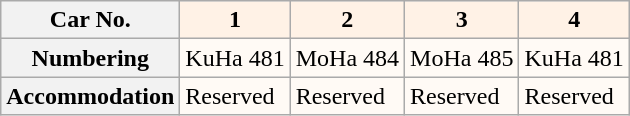<table class="wikitable">
<tr>
<th>Car No.</th>
<th style="background: #FFF2E6">1</th>
<th style="background: #FFF2E6">2</th>
<th style="background: #FFF2E6">3</th>
<th style="background: #FFF2E6">4</th>
</tr>
<tr>
<th>Numbering</th>
<td style="background: #FFFAF5">KuHa 481</td>
<td style="background: #FFFAF5">MoHa 484</td>
<td style="background: #FFFAF5">MoHa 485</td>
<td style="background: #FFFAF5">KuHa 481</td>
</tr>
<tr>
<th>Accommodation</th>
<td style="background: #FFFAF5"> Reserved</td>
<td style="background: #FFFAF5"> Reserved</td>
<td style="background: #FFFAF5"> Reserved</td>
<td style="background: #FFFAF5"> Reserved</td>
</tr>
</table>
